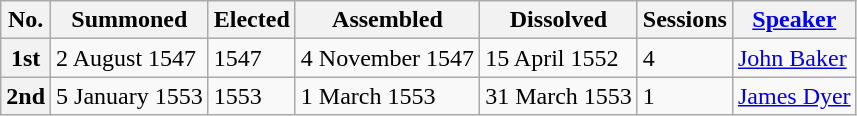<table class="wikitable">
<tr>
<th>No.</th>
<th>Summoned</th>
<th>Elected</th>
<th>Assembled</th>
<th>Dissolved</th>
<th>Sessions</th>
<th><a href='#'>Speaker</a></th>
</tr>
<tr>
<th>1st</th>
<td>2 August 1547</td>
<td>1547</td>
<td>4 November 1547</td>
<td>15 April 1552</td>
<td>4</td>
<td><a href='#'>John Baker</a></td>
</tr>
<tr>
<th>2nd</th>
<td>5 January 1553</td>
<td>1553</td>
<td>1 March 1553</td>
<td>31 March 1553</td>
<td>1</td>
<td><a href='#'>James Dyer</a></td>
</tr>
</table>
